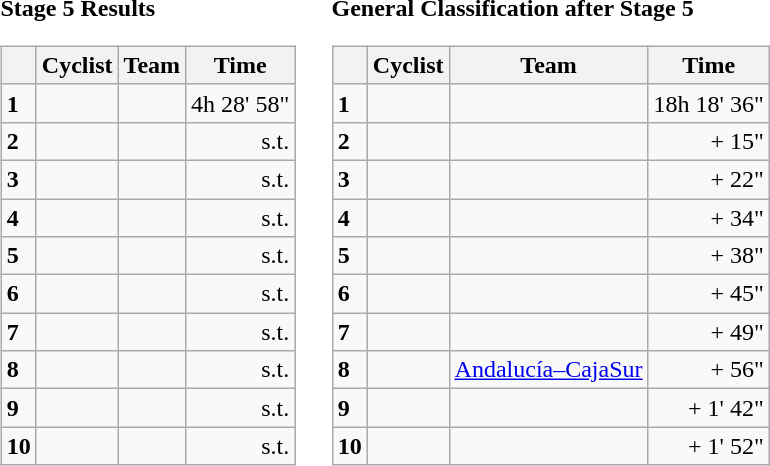<table>
<tr>
<td valign=top><strong>Stage 5 Results</strong><br><table class="wikitable">
<tr>
<th></th>
<th>Cyclist</th>
<th>Team</th>
<th>Time</th>
</tr>
<tr>
<td><strong>1</strong></td>
<td></td>
<td></td>
<td align="right">4h 28' 58"</td>
</tr>
<tr>
<td><strong>2</strong></td>
<td></td>
<td></td>
<td align="right">s.t.</td>
</tr>
<tr>
<td><strong>3</strong></td>
<td></td>
<td></td>
<td align="right">s.t.</td>
</tr>
<tr>
<td><strong>4</strong></td>
<td></td>
<td></td>
<td align="right">s.t.</td>
</tr>
<tr>
<td><strong>5</strong></td>
<td></td>
<td></td>
<td align="right">s.t.</td>
</tr>
<tr>
<td><strong>6</strong></td>
<td></td>
<td></td>
<td align="right">s.t.</td>
</tr>
<tr>
<td><strong>7</strong></td>
<td></td>
<td></td>
<td align="right">s.t.</td>
</tr>
<tr>
<td><strong>8</strong></td>
<td></td>
<td></td>
<td align="right">s.t.</td>
</tr>
<tr>
<td><strong>9</strong></td>
<td></td>
<td></td>
<td align="right">s.t.</td>
</tr>
<tr>
<td><strong>10</strong></td>
<td></td>
<td></td>
<td align="right">s.t.</td>
</tr>
</table>
</td>
<td></td>
<td><strong>General Classification after Stage 5</strong><br><table class="wikitable">
<tr>
<th></th>
<th>Cyclist</th>
<th>Team</th>
<th>Time</th>
</tr>
<tr>
<td><strong>1</strong></td>
<td></td>
<td></td>
<td align="right">18h 18' 36"</td>
</tr>
<tr>
<td><strong>2</strong></td>
<td></td>
<td></td>
<td align="right">+ 15"</td>
</tr>
<tr>
<td><strong>3</strong></td>
<td></td>
<td></td>
<td align="right">+ 22"</td>
</tr>
<tr>
<td><strong>4</strong></td>
<td></td>
<td></td>
<td align="right">+ 34"</td>
</tr>
<tr>
<td><strong>5</strong></td>
<td></td>
<td></td>
<td align="right">+ 38"</td>
</tr>
<tr>
<td><strong>6</strong></td>
<td></td>
<td></td>
<td align="right">+ 45"</td>
</tr>
<tr>
<td><strong>7</strong></td>
<td></td>
<td></td>
<td align="right">+ 49"</td>
</tr>
<tr>
<td><strong>8</strong></td>
<td> </td>
<td><a href='#'>Andalucía–CajaSur</a></td>
<td align="right">+ 56"</td>
</tr>
<tr>
<td><strong>9</strong></td>
<td></td>
<td></td>
<td align="right">+ 1' 42"</td>
</tr>
<tr>
<td><strong>10</strong></td>
<td></td>
<td></td>
<td align="right">+ 1' 52"</td>
</tr>
</table>
</td>
</tr>
</table>
